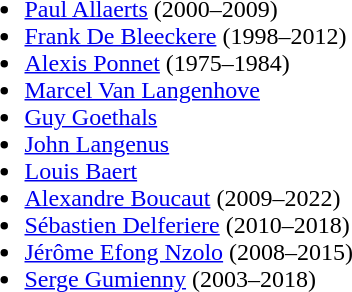<table>
<tr>
<td class="mw-collapsible mw-collapsed"><br><ul><li><a href='#'>Paul Allaerts</a> (2000–2009)</li><li><a href='#'>Frank De Bleeckere</a> (1998–2012)</li><li><a href='#'>Alexis Ponnet</a> (1975–1984)</li><li><a href='#'>Marcel Van Langenhove</a></li><li><a href='#'>Guy Goethals</a></li><li><a href='#'>John Langenus</a></li><li><a href='#'>Louis Baert</a></li><li><a href='#'>Alexandre Boucaut</a> (2009–2022)</li><li><a href='#'>Sébastien Delferiere</a> (2010–2018)</li><li><a href='#'>Jérôme Efong Nzolo</a> (2008–2015)</li><li><a href='#'>Serge Gumienny</a> (2003–2018)</li></ul></td>
</tr>
</table>
